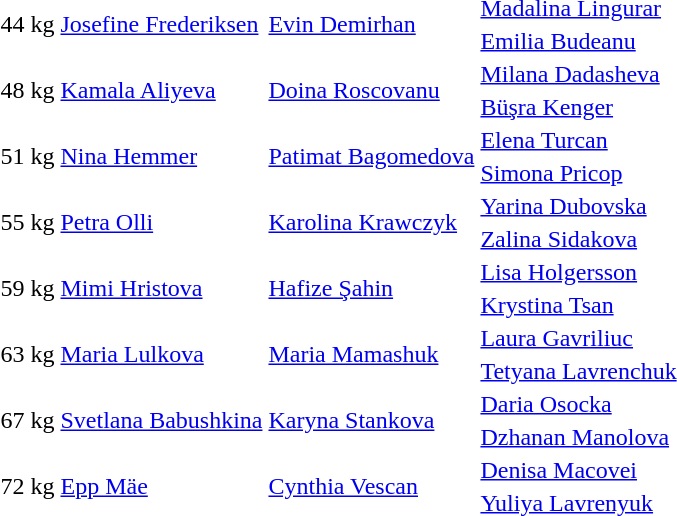<table>
<tr>
<td rowspan=2>44 kg</td>
<td rowspan=2> <a href='#'>Josefine Frederiksen</a></td>
<td rowspan=2> <a href='#'>Evin Demirhan</a></td>
<td> <a href='#'>Madalina Lingurar</a></td>
</tr>
<tr>
<td> <a href='#'>Emilia Budeanu</a></td>
</tr>
<tr>
<td rowspan=2>48 kg</td>
<td rowspan=2> <a href='#'>Kamala Aliyeva</a></td>
<td rowspan=2> <a href='#'>Doina Roscovanu</a></td>
<td> <a href='#'>Milana Dadasheva</a></td>
</tr>
<tr>
<td> <a href='#'>Büşra Kenger</a></td>
</tr>
<tr>
<td rowspan=2>51 kg</td>
<td rowspan=2> <a href='#'>Nina Hemmer</a></td>
<td rowspan=2> <a href='#'>Patimat Bagomedova</a></td>
<td> <a href='#'>Elena Turcan</a></td>
</tr>
<tr>
<td> <a href='#'>Simona Pricop</a></td>
</tr>
<tr>
<td rowspan=2>55 kg</td>
<td rowspan=2> <a href='#'>Petra Olli</a></td>
<td rowspan=2> <a href='#'>Karolina Krawczyk</a></td>
<td> <a href='#'>Yarina Dubovska</a></td>
</tr>
<tr>
<td> <a href='#'>Zalina Sidakova</a></td>
</tr>
<tr>
<td rowspan=2>59 kg</td>
<td rowspan=2> <a href='#'>Mimi Hristova</a></td>
<td rowspan=2> <a href='#'>Hafize Şahin</a></td>
<td> <a href='#'>Lisa Holgersson</a></td>
</tr>
<tr>
<td> <a href='#'>Krystina Tsan</a></td>
</tr>
<tr>
<td rowspan=2>63 kg</td>
<td rowspan=2> <a href='#'>Maria Lulkova</a></td>
<td rowspan=2> <a href='#'>Maria Mamashuk</a></td>
<td> <a href='#'>Laura Gavriliuc</a></td>
</tr>
<tr>
<td> <a href='#'>Tetyana Lavrenchuk</a></td>
</tr>
<tr>
<td rowspan=2>67 kg</td>
<td rowspan=2> <a href='#'>Svetlana Babushkina</a></td>
<td rowspan=2> <a href='#'>Karyna Stankova</a></td>
<td> <a href='#'>Daria Osocka</a></td>
</tr>
<tr>
<td> <a href='#'>Dzhanan Manolova</a></td>
</tr>
<tr>
<td rowspan=2>72 kg</td>
<td rowspan=2> <a href='#'>Epp Mäe</a></td>
<td rowspan=2> <a href='#'>Cynthia Vescan</a></td>
<td> <a href='#'>Denisa Macovei</a></td>
</tr>
<tr>
<td> <a href='#'>Yuliya Lavrenyuk</a></td>
</tr>
</table>
